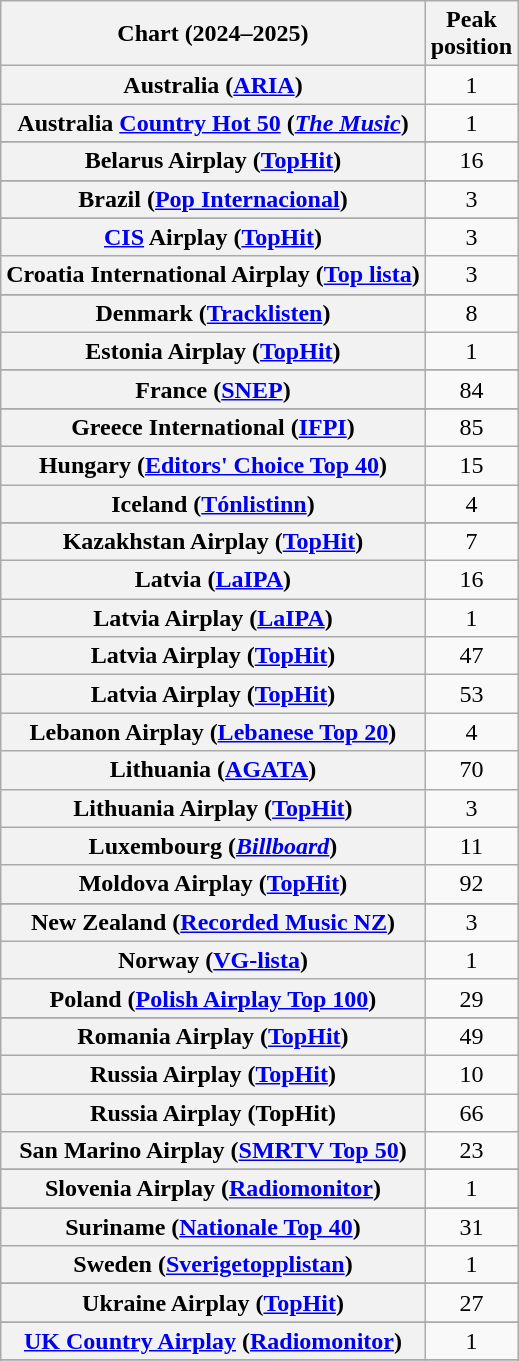<table class="wikitable sortable plainrowheaders" style="text-align:center">
<tr>
<th scope="col">Chart (2024–2025)</th>
<th scope="col">Peak<br>position</th>
</tr>
<tr>
<th scope="row">Australia (<a href='#'>ARIA</a>)</th>
<td>1</td>
</tr>
<tr>
<th scope="row">Australia <a href='#'>Country Hot 50</a> (<em><a href='#'>The Music</a></em>)</th>
<td>1</td>
</tr>
<tr>
</tr>
<tr>
<th scope="row">Belarus Airplay (<a href='#'>TopHit</a>)</th>
<td>16</td>
</tr>
<tr>
</tr>
<tr>
</tr>
<tr>
</tr>
<tr>
<th scope="row">Brazil (<a href='#'>Pop Internacional</a>)</th>
<td>3</td>
</tr>
<tr>
</tr>
<tr>
</tr>
<tr>
</tr>
<tr>
</tr>
<tr>
<th scope="row"><a href='#'>CIS</a> Airplay (<a href='#'>TopHit</a>)</th>
<td>3</td>
</tr>
<tr>
<th scope="row">Croatia International Airplay (<a href='#'>Top lista</a>)</th>
<td>3</td>
</tr>
<tr>
</tr>
<tr>
</tr>
<tr>
<th scope="row">Denmark (<a href='#'>Tracklisten</a>)</th>
<td>8</td>
</tr>
<tr>
<th scope="row">Estonia Airplay (<a href='#'>TopHit</a>)</th>
<td>1</td>
</tr>
<tr>
</tr>
<tr>
<th scope="row">France (<a href='#'>SNEP</a>)</th>
<td>84</td>
</tr>
<tr>
</tr>
<tr>
</tr>
<tr>
<th scope="row">Greece International (<a href='#'>IFPI</a>)</th>
<td>85</td>
</tr>
<tr>
<th scope="row">Hungary (<a href='#'>Editors' Choice Top 40</a>)</th>
<td>15</td>
</tr>
<tr>
<th scope="row">Iceland (<a href='#'>Tónlistinn</a>)</th>
<td>4</td>
</tr>
<tr>
</tr>
<tr>
<th scope="row">Kazakhstan Airplay (<a href='#'>TopHit</a>)</th>
<td>7</td>
</tr>
<tr>
<th scope="row">Latvia (<a href='#'>LaIPA</a>)</th>
<td>16</td>
</tr>
<tr>
<th scope="row">Latvia Airplay (<a href='#'>LaIPA</a>)</th>
<td>1</td>
</tr>
<tr>
<th scope="row">Latvia Airplay (<a href='#'>TopHit</a>)<br></th>
<td>47</td>
</tr>
<tr>
<th scope="row">Latvia Airplay (<a href='#'>TopHit</a>)<br></th>
<td>53</td>
</tr>
<tr>
<th scope="row">Lebanon Airplay (<a href='#'>Lebanese Top 20</a>)</th>
<td>4</td>
</tr>
<tr>
<th scope="row">Lithuania (<a href='#'>AGATA</a>)</th>
<td>70</td>
</tr>
<tr>
<th scope="row">Lithuania Airplay (<a href='#'>TopHit</a>)</th>
<td>3</td>
</tr>
<tr>
<th scope="row">Luxembourg (<em><a href='#'>Billboard</a></em>)</th>
<td>11</td>
</tr>
<tr>
<th scope="row">Moldova Airplay (<a href='#'>TopHit</a>)</th>
<td>92</td>
</tr>
<tr>
</tr>
<tr>
</tr>
<tr>
<th scope="row">New Zealand (<a href='#'>Recorded Music NZ</a>)</th>
<td>3</td>
</tr>
<tr>
<th scope="row">Norway (<a href='#'>VG-lista</a>)</th>
<td>1</td>
</tr>
<tr>
<th scope="row">Poland (<a href='#'>Polish Airplay Top 100</a>)</th>
<td>29</td>
</tr>
<tr>
</tr>
<tr>
<th scope="row">Romania Airplay (<a href='#'>TopHit</a>)</th>
<td>49</td>
</tr>
<tr>
<th scope="row">Russia Airplay (<a href='#'>TopHit</a>)</th>
<td>10</td>
</tr>
<tr>
<th scope="row">Russia Airplay (TopHit)<br></th>
<td>66</td>
</tr>
<tr>
<th scope="row">San Marino Airplay (<a href='#'>SMRTV Top 50</a>)</th>
<td>23</td>
</tr>
<tr>
</tr>
<tr>
</tr>
<tr>
<th scope="row">Slovenia Airplay (<a href='#'>Radiomonitor</a>)</th>
<td>1</td>
</tr>
<tr>
</tr>
<tr>
<th scope="row">Suriname (<a href='#'>Nationale Top 40</a>)</th>
<td>31</td>
</tr>
<tr>
<th scope="row">Sweden (<a href='#'>Sverigetopplistan</a>)</th>
<td>1</td>
</tr>
<tr>
</tr>
<tr>
<th scope="row">Ukraine Airplay (<a href='#'>TopHit</a>)</th>
<td>27</td>
</tr>
<tr>
</tr>
<tr>
<th scope="row"><a href='#'>UK Country Airplay</a> (<a href='#'>Radiomonitor</a>)</th>
<td>1</td>
</tr>
<tr>
</tr>
<tr>
</tr>
<tr>
</tr>
<tr>
</tr>
<tr>
</tr>
<tr>
</tr>
<tr>
</tr>
<tr>
</tr>
<tr>
</tr>
</table>
